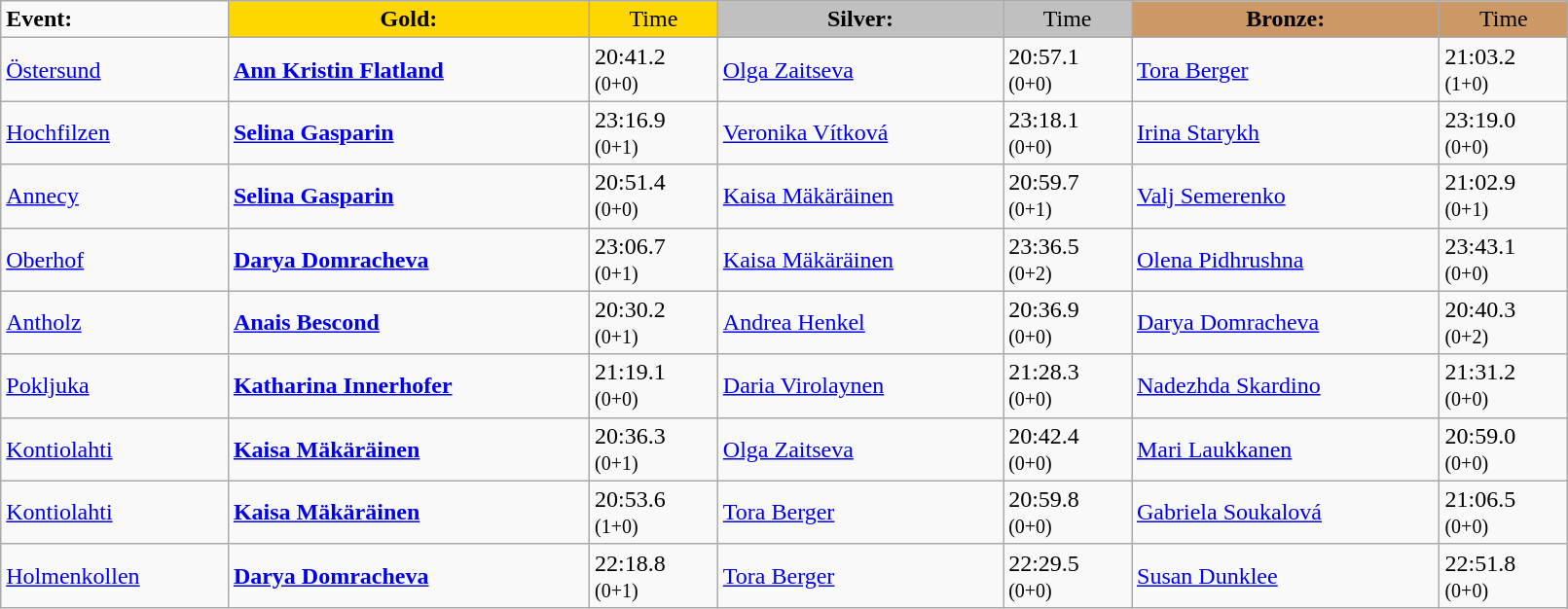<table class="wikitable" width=85%>
<tr>
<td><strong>Event:</strong></td>
<td style="text-align:center;background-color:gold;"><strong>Gold:</strong></td>
<td style="text-align:center;background-color:gold;">Time</td>
<td style="text-align:center;background-color:silver;"><strong>Silver:</strong></td>
<td style="text-align:center;background-color:silver;">Time</td>
<td style="text-align:center;background-color:#CC9966;"><strong>Bronze:</strong></td>
<td style="text-align:center;background-color:#CC9966;">Time</td>
</tr>
<tr>
<td><a href='#'>Östersund</a><br></td>
<td><strong><a href='#'>Ann Kristin Flatland</a></strong><br><small></small></td>
<td>20:41.2<br><small>(0+0)</small></td>
<td><a href='#'>Olga Zaitseva</a><br><small></small></td>
<td>20:57.1<br><small>(0+0)</small></td>
<td><a href='#'>Tora Berger</a><br><small></small></td>
<td>21:03.2<br><small>(1+0)</small></td>
</tr>
<tr>
<td><a href='#'>Hochfilzen</a><br></td>
<td><strong><a href='#'>Selina Gasparin</a></strong><br><small></small></td>
<td>23:16.9<br><small>(0+1)</small></td>
<td><a href='#'>Veronika Vítková</a><br><small></small></td>
<td>23:18.1<br><small>(0+0)</small></td>
<td><a href='#'>Irina Starykh</a><br><small></small></td>
<td>23:19.0<br><small>(0+0)</small></td>
</tr>
<tr>
<td><a href='#'>Annecy</a><br></td>
<td><strong><a href='#'>Selina Gasparin</a></strong><br><small></small></td>
<td>20:51.4<br><small>(0+0)</small></td>
<td><a href='#'>Kaisa Mäkäräinen</a><br><small></small></td>
<td>20:59.7<br><small>(0+1)</small></td>
<td><a href='#'>Valj Semerenko</a><br><small></small></td>
<td>21:02.9<br><small>(0+1)</small></td>
</tr>
<tr>
<td><a href='#'>Oberhof</a><br></td>
<td><strong><a href='#'>Darya Domracheva</a></strong><br><small></small></td>
<td>23:06.7<br><small>(0+1)</small></td>
<td><a href='#'>Kaisa Mäkäräinen</a><br><small></small></td>
<td>23:36.5<br><small>(0+2)</small></td>
<td><a href='#'>Olena Pidhrushna</a><br><small></small></td>
<td>23:43.1<br><small>(0+0)</small></td>
</tr>
<tr>
<td><a href='#'>Antholz</a><br></td>
<td><strong><a href='#'>Anais Bescond</a></strong><br><small></small></td>
<td>20:30.2<br><small>(0+1)</small></td>
<td><a href='#'>Andrea Henkel</a><br><small></small></td>
<td>20:36.9<br><small>(0+0)</small></td>
<td><a href='#'>Darya Domracheva</a><br><small></small></td>
<td>20:40.3<br><small>(0+2)</small></td>
</tr>
<tr>
<td><a href='#'>Pokljuka</a><br></td>
<td><strong><a href='#'>Katharina Innerhofer</a></strong><br><small></small></td>
<td>21:19.1<br><small>(0+0)</small></td>
<td><a href='#'>Daria Virolaynen</a><br><small></small></td>
<td>21:28.3<br><small>(0+0)</small></td>
<td><a href='#'>Nadezhda Skardino</a><br><small></small></td>
<td>21:31.2<br><small>(0+0)</small></td>
</tr>
<tr>
<td><a href='#'>Kontiolahti</a><br></td>
<td><strong><a href='#'>Kaisa Mäkäräinen</a></strong><br><small></small></td>
<td>20:36.3<br><small>(0+1)</small></td>
<td><a href='#'>Olga Zaitseva</a><br><small></small></td>
<td>20:42.4<br><small>(0+0)</small></td>
<td><a href='#'>Mari Laukkanen</a><br><small></small></td>
<td>20:59.0<br><small>(0+0)</small></td>
</tr>
<tr>
<td><a href='#'>Kontiolahti</a><br></td>
<td><strong><a href='#'>Kaisa Mäkäräinen</a></strong><br><small></small></td>
<td>20:53.6<br><small>(1+0)</small></td>
<td><a href='#'>Tora Berger</a><br><small></small></td>
<td>20:59.8<br><small>(0+0)</small></td>
<td><a href='#'>Gabriela Soukalová</a><br><small></small></td>
<td>21:06.5<br><small>(0+0)</small></td>
</tr>
<tr>
<td><a href='#'>Holmenkollen</a><br></td>
<td><strong><a href='#'>Darya Domracheva</a></strong><br><small></small></td>
<td>22:18.8<br><small>(0+1)</small></td>
<td><a href='#'>Tora Berger</a><br><small></small></td>
<td>22:29.5<br><small>(0+0)</small></td>
<td><a href='#'>Susan Dunklee</a><br><small></small></td>
<td>22:51.8<br><small>(0+0)</small></td>
</tr>
</table>
